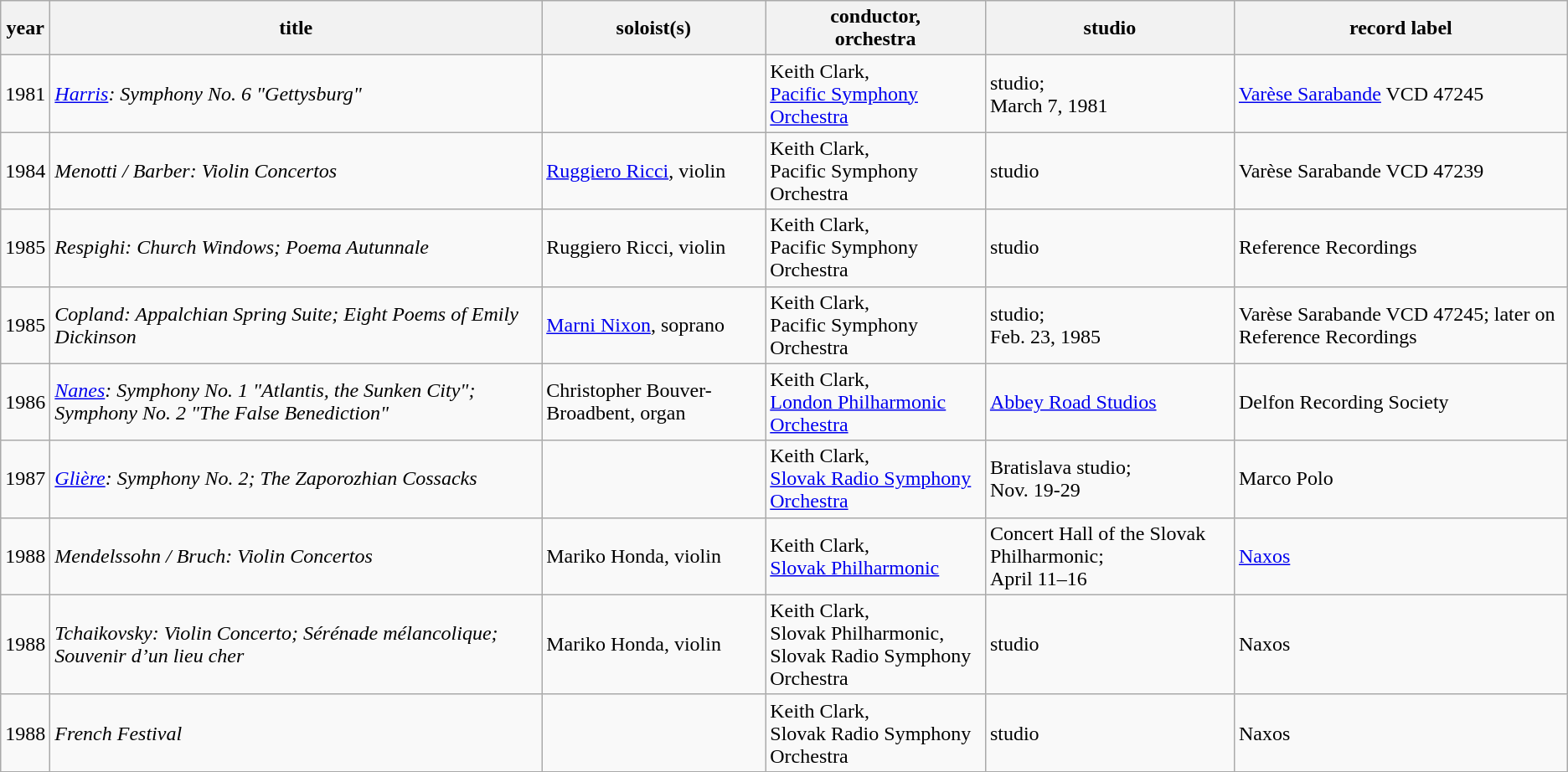<table class="wikitable">
<tr>
<th>year</th>
<th>title</th>
<th>soloist(s)</th>
<th>conductor,<br>orchestra</th>
<th>studio</th>
<th>record label</th>
</tr>
<tr>
<td>1981</td>
<td><em><a href='#'>Harris</a>: Symphony No. 6 "Gettysburg"</em></td>
<td></td>
<td>Keith Clark,<br><a href='#'>Pacific Symphony Orchestra</a></td>
<td>studio;<br>March 7, 1981</td>
<td><a href='#'>Varèse Sarabande</a> VCD 47245</td>
</tr>
<tr>
<td>1984</td>
<td><em>Menotti / Barber: Violin Concertos</em></td>
<td><a href='#'>Ruggiero Ricci</a>, violin</td>
<td>Keith Clark,<br>Pacific Symphony Orchestra</td>
<td>studio</td>
<td>Varèse Sarabande VCD 47239</td>
</tr>
<tr>
<td>1985</td>
<td><em>Respighi: Church Windows; Poema Autunnale</em></td>
<td>Ruggiero Ricci, violin</td>
<td>Keith Clark,<br>Pacific Symphony Orchestra</td>
<td>studio</td>
<td>Reference Recordings</td>
</tr>
<tr>
<td>1985</td>
<td><em>Copland: Appalchian Spring Suite; Eight Poems of Emily Dickinson</em></td>
<td><a href='#'>Marni Nixon</a>, soprano</td>
<td>Keith Clark,<br>Pacific Symphony Orchestra</td>
<td>studio;<br>Feb. 23, 1985</td>
<td>Varèse Sarabande VCD 47245; later on Reference Recordings</td>
</tr>
<tr>
<td>1986</td>
<td><em><a href='#'>Nanes</a>: Symphony No. 1 "Atlantis, the Sunken City"; Symphony No. 2 "The False Benediction"</em></td>
<td>Christopher Bouver-Broadbent, organ</td>
<td>Keith Clark,<br><a href='#'>London Philharmonic Orchestra</a></td>
<td><a href='#'>Abbey Road Studios</a></td>
<td>Delfon Recording Society</td>
</tr>
<tr>
<td>1987</td>
<td><em><a href='#'>Glière</a>: Symphony No. 2; The Zaporozhian Cossacks</em></td>
<td></td>
<td>Keith Clark,<br><a href='#'>Slovak Radio Symphony Orchestra</a></td>
<td>Bratislava studio;<br>Nov. 19-29</td>
<td>Marco Polo</td>
</tr>
<tr>
<td>1988</td>
<td><em>Mendelssohn / Bruch: Violin Concertos</em></td>
<td>Mariko Honda, violin</td>
<td>Keith Clark,<br><a href='#'>Slovak Philharmonic</a></td>
<td>Concert Hall of the Slovak Philharmonic;<br>April 11–16</td>
<td><a href='#'>Naxos</a></td>
</tr>
<tr>
<td>1988</td>
<td><em>Tchaikovsky: Violin Concerto; Sérénade mélancolique; Souvenir d’un lieu cher</em></td>
<td>Mariko Honda, violin</td>
<td>Keith Clark,<br>Slovak Philharmonic,<br>Slovak Radio Symphony Orchestra</td>
<td>studio</td>
<td>Naxos</td>
</tr>
<tr>
<td>1988</td>
<td><em>French Festival</em></td>
<td></td>
<td>Keith Clark,<br>Slovak Radio Symphony Orchestra</td>
<td>studio</td>
<td>Naxos</td>
</tr>
<tr>
</tr>
</table>
